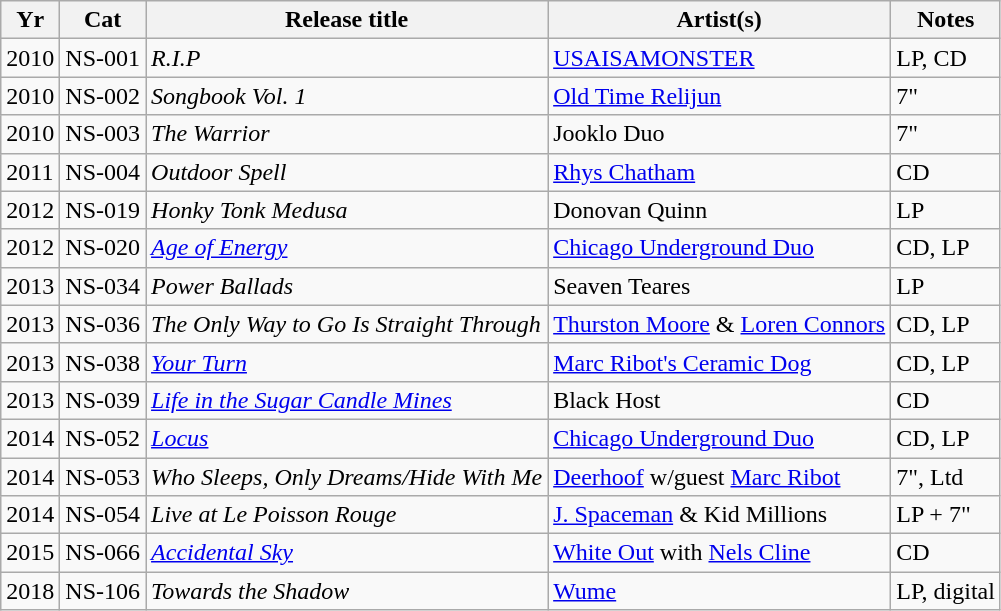<table class="wikitable sortable" style="text-align:left;">
<tr>
<th>Yr</th>
<th>Cat</th>
<th>Release title</th>
<th>Artist(s)</th>
<th>Notes</th>
</tr>
<tr>
<td>2010</td>
<td>NS-001</td>
<td><em>R.I.P</em></td>
<td><a href='#'>USAISAMONSTER</a></td>
<td>LP, CD</td>
</tr>
<tr>
<td>2010</td>
<td>NS-002</td>
<td><em>Songbook Vol. 1</em></td>
<td><a href='#'>Old Time Relijun</a></td>
<td>7"</td>
</tr>
<tr>
<td>2010</td>
<td>NS-003</td>
<td><em>The Warrior</em></td>
<td>Jooklo Duo</td>
<td>7"</td>
</tr>
<tr>
<td>2011</td>
<td>NS-004</td>
<td><em>Outdoor Spell</em></td>
<td><a href='#'>Rhys Chatham</a></td>
<td>CD</td>
</tr>
<tr>
<td>2012</td>
<td>NS-019</td>
<td><em>Honky Tonk Medusa</em></td>
<td>Donovan Quinn</td>
<td>LP</td>
</tr>
<tr>
<td>2012</td>
<td>NS-020</td>
<td><em><a href='#'>Age of Energy</a></em></td>
<td><a href='#'>Chicago Underground Duo</a></td>
<td>CD, LP</td>
</tr>
<tr>
<td>2013</td>
<td>NS-034</td>
<td><em>Power Ballads</em></td>
<td>Seaven Teares</td>
<td>LP</td>
</tr>
<tr>
<td>2013</td>
<td>NS-036</td>
<td><em>The Only Way to Go Is Straight Through</em></td>
<td><a href='#'>Thurston Moore</a> & <a href='#'>Loren Connors</a></td>
<td>CD, LP</td>
</tr>
<tr>
<td>2013</td>
<td>NS-038</td>
<td><em><a href='#'>Your Turn</a></em></td>
<td><a href='#'>Marc Ribot's Ceramic Dog</a></td>
<td>CD, LP</td>
</tr>
<tr>
<td>2013</td>
<td>NS-039</td>
<td><em><a href='#'>Life in the Sugar Candle Mines</a></em></td>
<td>Black Host</td>
<td>CD</td>
</tr>
<tr>
<td>2014</td>
<td>NS-052</td>
<td><em><a href='#'>Locus</a></em></td>
<td><a href='#'>Chicago Underground Duo</a></td>
<td>CD, LP</td>
</tr>
<tr>
<td>2014</td>
<td>NS-053</td>
<td><em>Who Sleeps, Only Dreams/Hide With Me</em></td>
<td><a href='#'>Deerhoof</a> w/guest <a href='#'>Marc Ribot</a></td>
<td>7", Ltd</td>
</tr>
<tr>
<td>2014</td>
<td>NS-054</td>
<td><em>Live at Le Poisson Rouge</em></td>
<td><a href='#'>J. Spaceman</a> & Kid Millions</td>
<td>LP + 7"</td>
</tr>
<tr>
<td>2015</td>
<td>NS-066</td>
<td><em><a href='#'>Accidental Sky</a></em></td>
<td><a href='#'>White Out</a> with <a href='#'>Nels Cline</a></td>
<td>CD</td>
</tr>
<tr>
<td>2018</td>
<td>NS-106</td>
<td><em>Towards the Shadow</em></td>
<td><a href='#'>Wume</a></td>
<td>LP, digital</td>
</tr>
</table>
